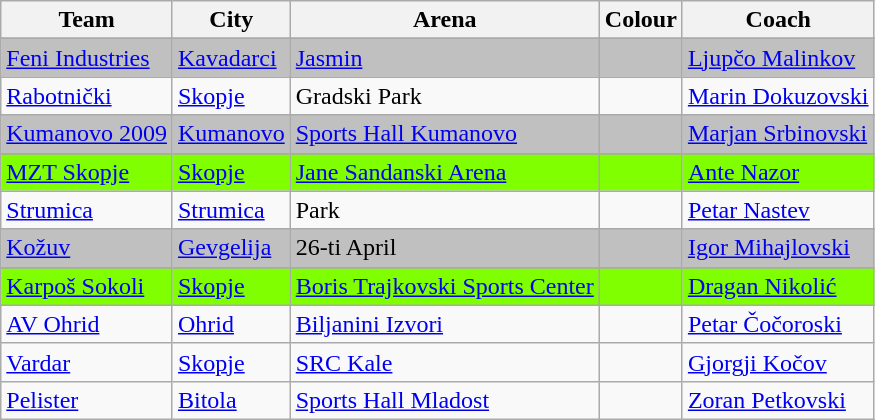<table class="wikitable sortable">
<tr>
<th>Team</th>
<th>City</th>
<th>Arena</th>
<th>Colour</th>
<th>Coach</th>
</tr>
<tr>
</tr>
<tr bgcolor="#C0C0C0">
<td><a href='#'>Feni Industries</a></td>
<td><a href='#'>Kavadarci</a></td>
<td><a href='#'>Jasmin</a></td>
<td> </td>
<td> <a href='#'>Ljupčo Malinkov</a></td>
</tr>
<tr>
<td><a href='#'>Rabotnički</a></td>
<td><a href='#'>Skopje</a></td>
<td>Gradski Park</td>
<td> </td>
<td> <a href='#'>Marin Dokuzovski</a></td>
</tr>
<tr>
</tr>
<tr bgcolor="#C0C0C0">
<td><a href='#'>Kumanovo 2009</a></td>
<td><a href='#'>Kumanovo</a></td>
<td><a href='#'>Sports Hall Kumanovo</a></td>
<td> </td>
<td> <a href='#'>Marjan Srbinovski</a></td>
</tr>
<tr>
</tr>
<tr bgcolor="#7fff00">
<td><a href='#'>MZT Skopje</a></td>
<td><a href='#'>Skopje</a></td>
<td><a href='#'>Jane Sandanski Arena</a></td>
<td> </td>
<td> <a href='#'>Ante Nazor</a></td>
</tr>
<tr>
<td><a href='#'>Strumica</a></td>
<td><a href='#'>Strumica</a></td>
<td>Park</td>
<td> </td>
<td> <a href='#'>Petar Nastev</a></td>
</tr>
<tr>
</tr>
<tr bgcolor="#C0C0C0">
<td><a href='#'>Kožuv</a></td>
<td><a href='#'>Gevgelija</a></td>
<td>26-ti April</td>
<td> </td>
<td> <a href='#'>Igor Mihajlovski</a></td>
</tr>
<tr>
</tr>
<tr bgcolor="#7fff00">
<td><a href='#'>Karpoš Sokoli</a></td>
<td><a href='#'>Skopje</a></td>
<td><a href='#'>Boris Trajkovski Sports Center</a></td>
<td> </td>
<td> <a href='#'>Dragan Nikolić</a></td>
</tr>
<tr>
<td><a href='#'>AV Ohrid</a></td>
<td><a href='#'>Ohrid</a></td>
<td><a href='#'>Biljanini Izvori</a></td>
<td> </td>
<td> <a href='#'>Petar Čočoroski</a></td>
</tr>
<tr>
<td><a href='#'>Vardar</a></td>
<td><a href='#'>Skopje</a></td>
<td><a href='#'>SRC Kale</a></td>
<td> </td>
<td> <a href='#'>Gjorgji Kočov</a></td>
</tr>
<tr>
<td><a href='#'>Pelister</a></td>
<td><a href='#'>Bitola</a></td>
<td><a href='#'>Sports Hall Mladost</a></td>
<td> </td>
<td> <a href='#'>Zoran Petkovski</a></td>
</tr>
</table>
